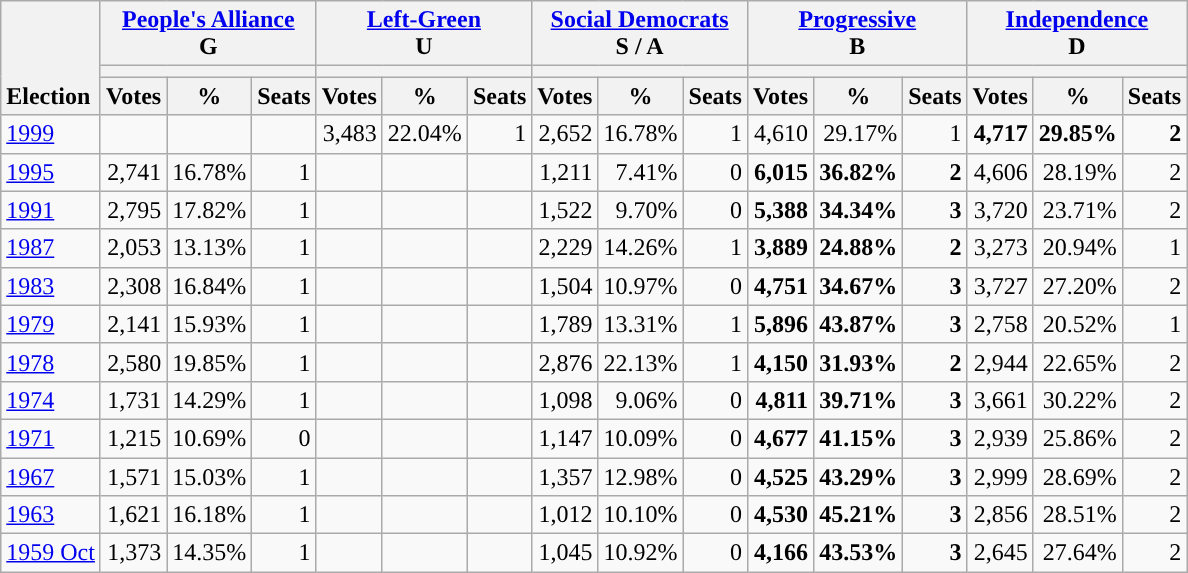<table class="wikitable" border="1" style="font-size:100%; text-align:right;">
<tr>
<th style="text-align:left;" valign=bottom rowspan=3>Election</th>
<th valign=bottom colspan=3><a href='#'>People's Alliance</a><br>G</th>
<th valign=bottom colspan=3><a href='#'>Left-Green</a><br>U</th>
<th valign=bottom colspan=3><a href='#'>Social Democrats</a><br>S / A</th>
<th valign=bottom colspan=3><a href='#'>Progressive</a><br>B</th>
<th valign=bottom colspan=3><a href='#'>Independence</a><br>D</th>
</tr>
<tr>
<th colspan=3 style="background:"></th>
<th colspan=3 style="background:"></th>
<th colspan=3 style="background:"></th>
<th colspan=3 style="background:"></th>
<th colspan=3 style="background:"></th>
</tr>
<tr>
<th>Votes</th>
<th>%</th>
<th>Seats</th>
<th>Votes</th>
<th>%</th>
<th>Seats</th>
<th>Votes</th>
<th>%</th>
<th>Seats</th>
<th>Votes</th>
<th>%</th>
<th>Seats</th>
<th>Votes</th>
<th>%</th>
<th>Seats</th>
</tr>
<tr>
<td align=left><a href='#'>1999</a></td>
<td></td>
<td></td>
<td></td>
<td>3,483</td>
<td>22.04%</td>
<td>1</td>
<td>2,652</td>
<td>16.78%</td>
<td>1</td>
<td>4,610</td>
<td>29.17%</td>
<td>1</td>
<td><strong>4,717</strong></td>
<td><strong>29.85%</strong></td>
<td><strong>2</strong></td>
</tr>
<tr>
<td align=left><a href='#'>1995</a></td>
<td>2,741</td>
<td>16.78%</td>
<td>1</td>
<td></td>
<td></td>
<td></td>
<td>1,211</td>
<td>7.41%</td>
<td>0</td>
<td><strong>6,015</strong></td>
<td><strong>36.82%</strong></td>
<td><strong>2</strong></td>
<td>4,606</td>
<td>28.19%</td>
<td>2</td>
</tr>
<tr>
<td align=left><a href='#'>1991</a></td>
<td>2,795</td>
<td>17.82%</td>
<td>1</td>
<td></td>
<td></td>
<td></td>
<td>1,522</td>
<td>9.70%</td>
<td>0</td>
<td><strong>5,388</strong></td>
<td><strong>34.34%</strong></td>
<td><strong>3</strong></td>
<td>3,720</td>
<td>23.71%</td>
<td>2</td>
</tr>
<tr>
<td align=left><a href='#'>1987</a></td>
<td>2,053</td>
<td>13.13%</td>
<td>1</td>
<td></td>
<td></td>
<td></td>
<td>2,229</td>
<td>14.26%</td>
<td>1</td>
<td><strong>3,889</strong></td>
<td><strong>24.88%</strong></td>
<td><strong>2</strong></td>
<td>3,273</td>
<td>20.94%</td>
<td>1</td>
</tr>
<tr>
<td align=left><a href='#'>1983</a></td>
<td>2,308</td>
<td>16.84%</td>
<td>1</td>
<td></td>
<td></td>
<td></td>
<td>1,504</td>
<td>10.97%</td>
<td>0</td>
<td><strong>4,751</strong></td>
<td><strong>34.67%</strong></td>
<td><strong>3</strong></td>
<td>3,727</td>
<td>27.20%</td>
<td>2</td>
</tr>
<tr>
<td align=left><a href='#'>1979</a></td>
<td>2,141</td>
<td>15.93%</td>
<td>1</td>
<td></td>
<td></td>
<td></td>
<td>1,789</td>
<td>13.31%</td>
<td>1</td>
<td><strong>5,896</strong></td>
<td><strong>43.87%</strong></td>
<td><strong>3</strong></td>
<td>2,758</td>
<td>20.52%</td>
<td>1</td>
</tr>
<tr>
<td align=left><a href='#'>1978</a></td>
<td>2,580</td>
<td>19.85%</td>
<td>1</td>
<td></td>
<td></td>
<td></td>
<td>2,876</td>
<td>22.13%</td>
<td>1</td>
<td><strong>4,150</strong></td>
<td><strong>31.93%</strong></td>
<td><strong>2</strong></td>
<td>2,944</td>
<td>22.65%</td>
<td>2</td>
</tr>
<tr>
<td align=left><a href='#'>1974</a></td>
<td>1,731</td>
<td>14.29%</td>
<td>1</td>
<td></td>
<td></td>
<td></td>
<td>1,098</td>
<td>9.06%</td>
<td>0</td>
<td><strong>4,811</strong></td>
<td><strong>39.71%</strong></td>
<td><strong>3</strong></td>
<td>3,661</td>
<td>30.22%</td>
<td>2</td>
</tr>
<tr>
<td align=left><a href='#'>1971</a></td>
<td>1,215</td>
<td>10.69%</td>
<td>0</td>
<td></td>
<td></td>
<td></td>
<td>1,147</td>
<td>10.09%</td>
<td>0</td>
<td><strong>4,677</strong></td>
<td><strong>41.15%</strong></td>
<td><strong>3</strong></td>
<td>2,939</td>
<td>25.86%</td>
<td>2</td>
</tr>
<tr>
<td align=left><a href='#'>1967</a></td>
<td>1,571</td>
<td>15.03%</td>
<td>1</td>
<td></td>
<td></td>
<td></td>
<td>1,357</td>
<td>12.98%</td>
<td>0</td>
<td><strong>4,525</strong></td>
<td><strong>43.29%</strong></td>
<td><strong>3</strong></td>
<td>2,999</td>
<td>28.69%</td>
<td>2</td>
</tr>
<tr>
<td align=left><a href='#'>1963</a></td>
<td>1,621</td>
<td>16.18%</td>
<td>1</td>
<td></td>
<td></td>
<td></td>
<td>1,012</td>
<td>10.10%</td>
<td>0</td>
<td><strong>4,530</strong></td>
<td><strong>45.21%</strong></td>
<td><strong>3</strong></td>
<td>2,856</td>
<td>28.51%</td>
<td>2</td>
</tr>
<tr>
<td align=left><a href='#'>1959 Oct</a></td>
<td>1,373</td>
<td>14.35%</td>
<td>1</td>
<td></td>
<td></td>
<td></td>
<td>1,045</td>
<td>10.92%</td>
<td>0</td>
<td><strong>4,166</strong></td>
<td><strong>43.53%</strong></td>
<td><strong>3</strong></td>
<td>2,645</td>
<td>27.64%</td>
<td>2</td>
</tr>
</table>
